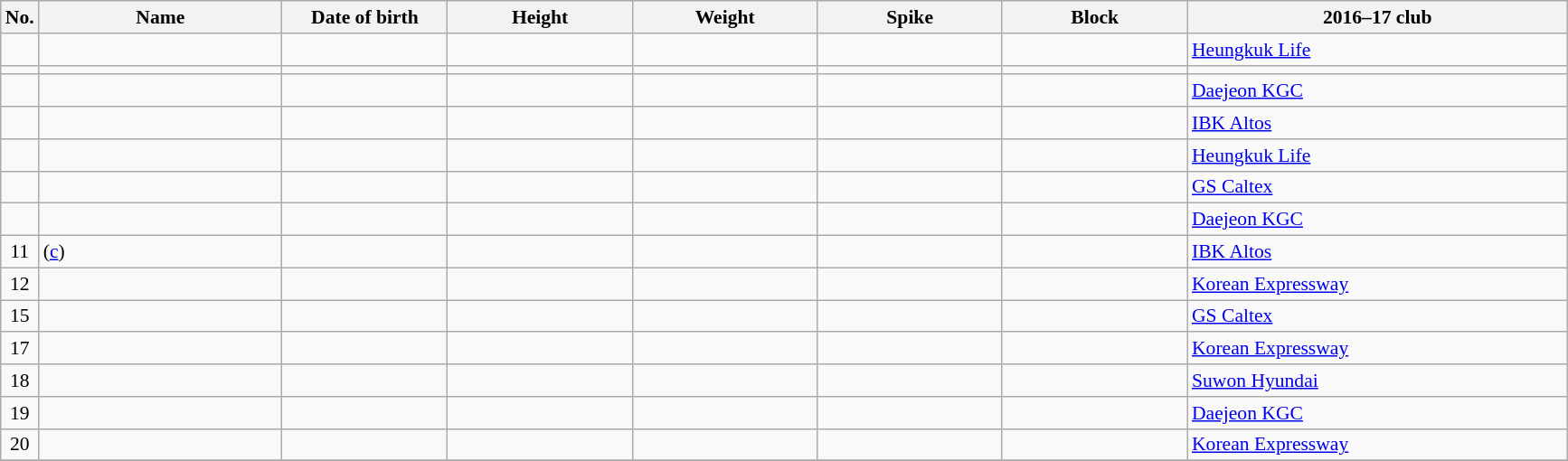<table class="wikitable sortable" style="font-size:90%; text-align:center;">
<tr>
<th>No.</th>
<th style="width:12em">Name</th>
<th style="width:8em">Date of birth</th>
<th style="width:9em">Height</th>
<th style="width:9em">Weight</th>
<th style="width:9em">Spike</th>
<th style="width:9em">Block</th>
<th style="width:19em">2016–17 club</th>
</tr>
<tr>
<td></td>
<td align=left></td>
<td align=right></td>
<td></td>
<td></td>
<td></td>
<td></td>
<td align=left> <a href='#'>Heungkuk Life</a></td>
</tr>
<tr>
<td></td>
<td align=left></td>
<td align=right></td>
<td></td>
<td></td>
<td></td>
<td></td>
<td align=left></td>
</tr>
<tr>
<td></td>
<td align=left></td>
<td align=right></td>
<td></td>
<td></td>
<td></td>
<td></td>
<td align=left> <a href='#'>Daejeon KGC</a></td>
</tr>
<tr>
<td></td>
<td align=left></td>
<td align=right></td>
<td></td>
<td></td>
<td></td>
<td></td>
<td align=left> <a href='#'>IBK Altos</a></td>
</tr>
<tr>
<td></td>
<td align=left></td>
<td align=right></td>
<td></td>
<td></td>
<td></td>
<td></td>
<td align=left> <a href='#'>Heungkuk Life</a></td>
</tr>
<tr>
<td></td>
<td align=left></td>
<td align=right></td>
<td></td>
<td></td>
<td></td>
<td></td>
<td align=left> <a href='#'>GS Caltex</a></td>
</tr>
<tr>
<td></td>
<td align=left></td>
<td align=right></td>
<td></td>
<td></td>
<td></td>
<td></td>
<td align=left> <a href='#'>Daejeon KGC</a></td>
</tr>
<tr>
<td>11</td>
<td align=left> (<a href='#'>c</a>)</td>
<td align=right></td>
<td></td>
<td></td>
<td></td>
<td></td>
<td align=left> <a href='#'>IBK Altos</a></td>
</tr>
<tr>
<td>12</td>
<td align=left></td>
<td align=right></td>
<td></td>
<td></td>
<td></td>
<td></td>
<td align=left> <a href='#'>Korean Expressway</a></td>
</tr>
<tr>
<td>15</td>
<td align=left></td>
<td align=right></td>
<td></td>
<td></td>
<td></td>
<td></td>
<td align=left> <a href='#'>GS Caltex</a></td>
</tr>
<tr>
<td>17</td>
<td align=left></td>
<td align=right></td>
<td></td>
<td></td>
<td></td>
<td></td>
<td align=left> <a href='#'>Korean Expressway</a></td>
</tr>
<tr>
<td>18</td>
<td align=left></td>
<td align=right></td>
<td></td>
<td></td>
<td></td>
<td></td>
<td align=left> <a href='#'>Suwon Hyundai</a></td>
</tr>
<tr>
<td>19</td>
<td align=left></td>
<td align=right></td>
<td></td>
<td></td>
<td></td>
<td></td>
<td align=left> <a href='#'>Daejeon KGC</a></td>
</tr>
<tr>
<td>20</td>
<td align=left></td>
<td align=right></td>
<td></td>
<td></td>
<td></td>
<td></td>
<td align=left> <a href='#'>Korean Expressway</a></td>
</tr>
<tr>
</tr>
</table>
